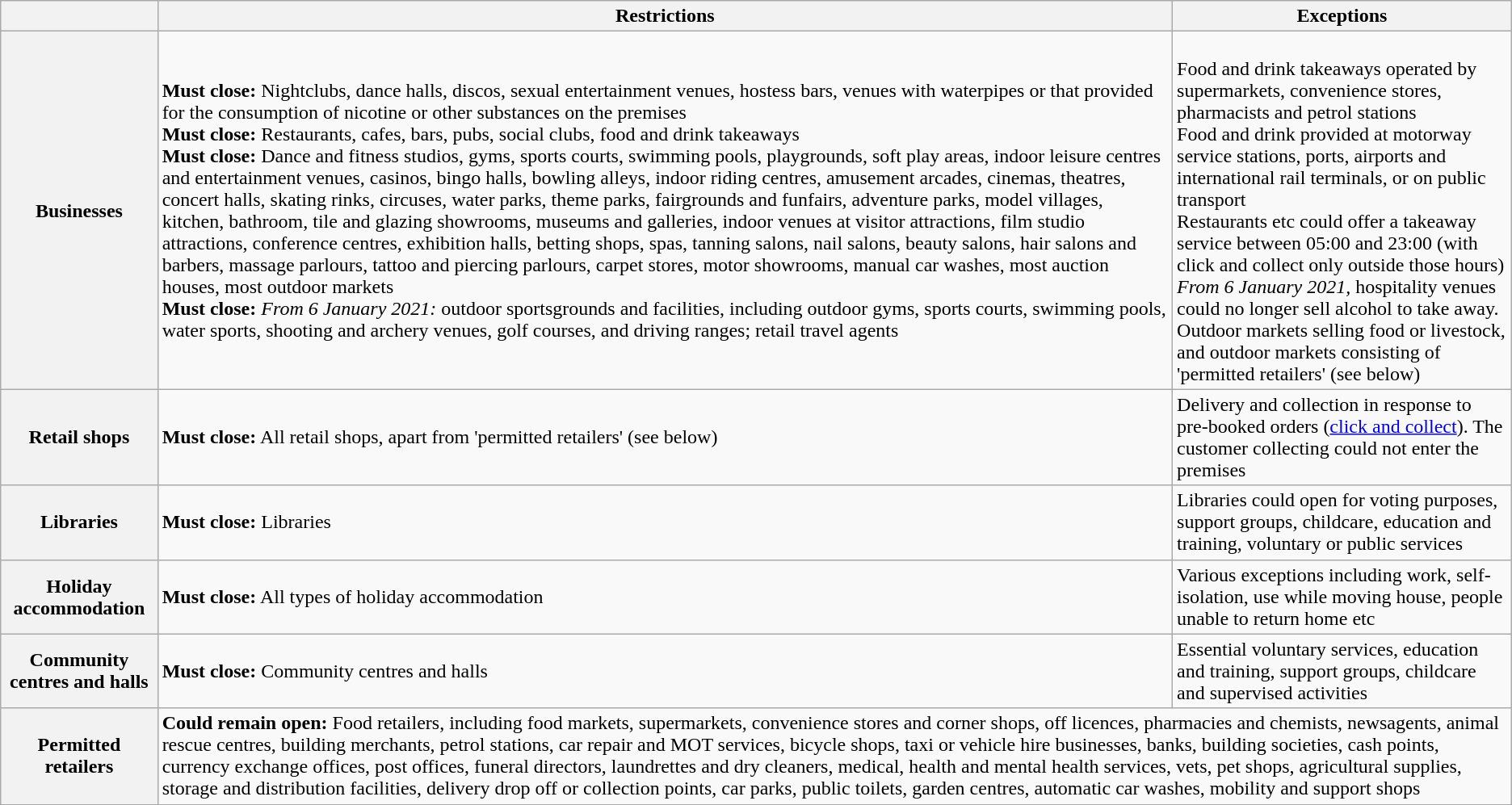<table class="wikitable">
<tr>
<th></th>
<th>Restrictions</th>
<th>Exceptions</th>
</tr>
<tr>
<th>Businesses</th>
<td><strong>Must close:</strong> Nightclubs, dance halls, discos, sexual entertainment venues, hostess bars, venues with waterpipes or that provided for the consumption of nicotine or other substances on the premises<br><strong>Must close:</strong> Restaurants, cafes, bars, pubs, social clubs, food and drink takeaways<br><strong>Must close:</strong> Dance and fitness studios, gyms, sports courts, swimming pools, playgrounds, soft play areas, indoor leisure centres and entertainment venues, casinos, bingo halls, bowling alleys, indoor riding centres, amusement arcades, cinemas, theatres, concert halls, skating rinks, circuses, water parks, theme parks, fairgrounds and funfairs, adventure parks, model villages, kitchen, bathroom, tile and glazing showrooms, museums and galleries, indoor venues at visitor attractions, film studio attractions, conference centres, exhibition halls, betting shops, spas, tanning salons, nail salons, beauty salons, hair salons and barbers, massage parlours, tattoo and piercing parlours, carpet stores, motor showrooms, manual car washes, most auction houses, most outdoor markets<br><strong>Must close:</strong> <em>From 6 January 2021:</em> outdoor sportsgrounds and facilities, including outdoor gyms, sports courts, swimming pools, water sports, shooting and archery venues, golf courses, and driving ranges; retail travel agents</td>
<td><br>Food and drink takeaways operated by supermarkets, convenience stores, pharmacists and petrol stations<br>Food and drink provided at motorway service stations, ports, airports and international rail terminals, or on public transport<br>Restaurants etc could offer a takeaway service between 05:00 and 23:00 (with click and collect only outside those hours) <em>From 6 January 2021,</em> hospitality venues could no longer sell alcohol to take away.<br>Outdoor markets selling food or livestock, and outdoor markets consisting of 'permitted retailers' (see below)</td>
</tr>
<tr>
<th>Retail shops</th>
<td><strong>Must close:</strong> All retail shops, apart from 'permitted retailers' (see below)</td>
<td>Delivery and collection in response to pre-booked orders (<a href='#'>click and collect</a>). The customer collecting could not enter the premises</td>
</tr>
<tr>
<th>Libraries</th>
<td><strong>Must close:</strong> Libraries</td>
<td>Libraries could open for voting purposes, support groups, childcare, education and training, voluntary or public services</td>
</tr>
<tr>
<th>Holiday accommodation</th>
<td><strong>Must close:</strong> All types of holiday accommodation</td>
<td>Various exceptions including work, self-isolation, use while moving house, people unable to return home etc</td>
</tr>
<tr>
<th>Community centres and halls</th>
<td><strong>Must close:</strong> Community centres and halls</td>
<td>Essential voluntary services, education and training, support groups, childcare and supervised activities</td>
</tr>
<tr>
<th>Permitted retailers</th>
<td colspan="2"><strong>Could remain open:</strong> Food retailers, including food markets, supermarkets, convenience stores and corner shops, off licences, pharmacies and chemists, newsagents, animal rescue centres, building merchants, petrol stations, car repair and MOT services, bicycle shops, taxi or vehicle hire businesses, banks, building societies, cash points, currency exchange offices, post offices, funeral directors, laundrettes and dry cleaners, medical, health and mental health services, vets, pet shops, agricultural supplies, storage and distribution facilities, delivery drop off or collection points, car parks, public toilets, garden centres, automatic car washes, mobility and support shops</td>
</tr>
</table>
